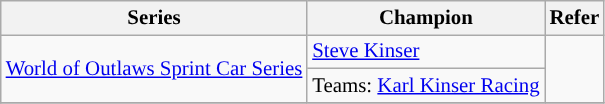<table class="wikitable" style="font-size:87%;">
<tr>
<th>Series</th>
<th>Champion</th>
<th>Refer</th>
</tr>
<tr>
<td rowspan=2><a href='#'>World of Outlaws Sprint Car Series</a></td>
<td> <a href='#'>Steve Kinser</a></td>
<td rowspan=2></td>
</tr>
<tr>
<td>Teams:  <a href='#'>Karl Kinser Racing</a></td>
</tr>
<tr>
</tr>
</table>
